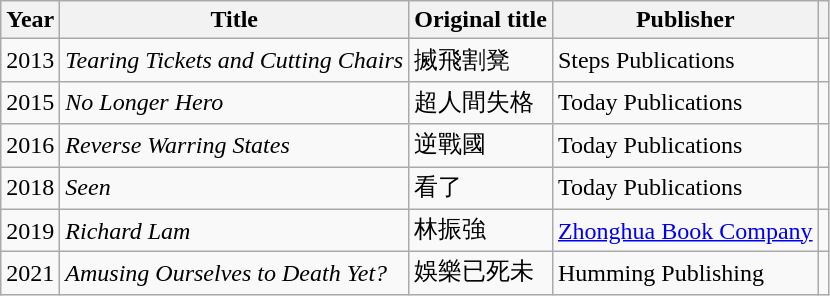<table class="wikitable">
<tr>
<th scope="col">Year</th>
<th scope="col">Title</th>
<th scope="col">Original title</th>
<th scope="col">Publisher</th>
<th scope="col"></th>
</tr>
<tr>
<td>2013</td>
<td><em>Tearing Tickets and Cutting Chairs</em></td>
<td>搣飛割凳</td>
<td>Steps Publications</td>
<td></td>
</tr>
<tr>
<td>2015</td>
<td><em>No Longer Hero</em></td>
<td>超人間失格</td>
<td>Today Publications</td>
<td></td>
</tr>
<tr>
<td>2016</td>
<td><em>Reverse Warring States</em></td>
<td>逆戰國</td>
<td>Today Publications</td>
<td></td>
</tr>
<tr>
<td>2018</td>
<td><em>Seen</em></td>
<td>看了</td>
<td>Today Publications</td>
<td></td>
</tr>
<tr>
<td>2019</td>
<td><em>Richard Lam</em></td>
<td>林振強</td>
<td><a href='#'>Zhonghua Book Company</a></td>
<td></td>
</tr>
<tr>
<td>2021</td>
<td><em>Amusing Ourselves to Death Yet?</em></td>
<td>娛樂已死未</td>
<td>Humming Publishing</td>
<td></td>
</tr>
</table>
